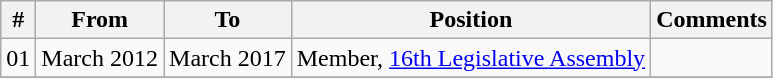<table class="wikitable sortable">
<tr>
<th>#</th>
<th>From</th>
<th>To</th>
<th>Position</th>
<th>Comments</th>
</tr>
<tr>
<td>01</td>
<td>March 2012</td>
<td>March 2017</td>
<td>Member, <a href='#'>16th Legislative Assembly</a></td>
<td></td>
</tr>
<tr>
</tr>
</table>
